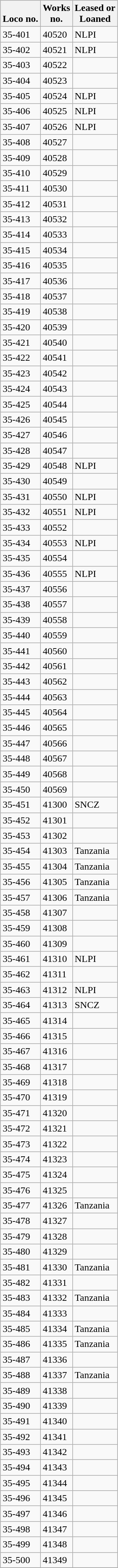<table class="wikitable collapsible sortable collapsed" style="margin:0.5em auto; font-size:100%;">
<tr>
<th><br>Loco no.</th>
<th>Works<br>no.</th>
<th>Leased or<br>Loaned</th>
</tr>
<tr>
<td>35-401</td>
<td>40520</td>
<td>NLPI</td>
</tr>
<tr>
<td>35-402</td>
<td>40521</td>
<td>NLPI</td>
</tr>
<tr>
<td>35-403</td>
<td>40522</td>
<td></td>
</tr>
<tr>
<td>35-404</td>
<td>40523</td>
<td></td>
</tr>
<tr>
<td>35-405</td>
<td>40524</td>
<td>NLPI</td>
</tr>
<tr>
<td>35-406</td>
<td>40525</td>
<td>NLPI</td>
</tr>
<tr>
<td>35-407</td>
<td>40526</td>
<td>NLPI</td>
</tr>
<tr>
<td>35-408</td>
<td>40527</td>
<td></td>
</tr>
<tr>
<td>35-409</td>
<td>40528</td>
<td></td>
</tr>
<tr>
<td>35-410</td>
<td>40529</td>
<td></td>
</tr>
<tr>
<td>35-411</td>
<td>40530</td>
<td></td>
</tr>
<tr>
<td>35-412</td>
<td>40531</td>
<td></td>
</tr>
<tr>
<td>35-413</td>
<td>40532</td>
<td></td>
</tr>
<tr>
<td>35-414</td>
<td>40533</td>
<td></td>
</tr>
<tr>
<td>35-415</td>
<td>40534</td>
<td></td>
</tr>
<tr>
<td>35-416</td>
<td>40535</td>
<td></td>
</tr>
<tr>
<td>35-417</td>
<td>40536</td>
<td></td>
</tr>
<tr>
<td>35-418</td>
<td>40537</td>
<td></td>
</tr>
<tr>
<td>35-419</td>
<td>40538</td>
<td></td>
</tr>
<tr>
<td>35-420</td>
<td>40539</td>
<td></td>
</tr>
<tr>
<td>35-421</td>
<td>40540</td>
<td></td>
</tr>
<tr>
<td>35-422</td>
<td>40541</td>
<td></td>
</tr>
<tr>
<td>35-423</td>
<td>40542</td>
<td></td>
</tr>
<tr>
<td>35-424</td>
<td>40543</td>
<td></td>
</tr>
<tr>
<td>35-425</td>
<td>40544</td>
<td></td>
</tr>
<tr>
<td>35-426</td>
<td>40545</td>
<td></td>
</tr>
<tr>
<td>35-427</td>
<td>40546</td>
<td></td>
</tr>
<tr>
<td>35-428</td>
<td>40547</td>
<td></td>
</tr>
<tr>
<td>35-429</td>
<td>40548</td>
<td>NLPI</td>
</tr>
<tr>
<td>35-430</td>
<td>40549</td>
<td></td>
</tr>
<tr>
<td>35-431</td>
<td>40550</td>
<td>NLPI</td>
</tr>
<tr>
<td>35-432</td>
<td>40551</td>
<td>NLPI</td>
</tr>
<tr>
<td>35-433</td>
<td>40552</td>
<td></td>
</tr>
<tr>
<td>35-434</td>
<td>40553</td>
<td>NLPI</td>
</tr>
<tr>
<td>35-435</td>
<td>40554</td>
<td></td>
</tr>
<tr>
<td>35-436</td>
<td>40555</td>
<td>NLPI</td>
</tr>
<tr>
<td>35-437</td>
<td>40556</td>
<td></td>
</tr>
<tr>
<td>35-438</td>
<td>40557</td>
<td></td>
</tr>
<tr>
<td>35-439</td>
<td>40558</td>
<td></td>
</tr>
<tr>
<td>35-440</td>
<td>40559</td>
<td></td>
</tr>
<tr>
<td>35-441</td>
<td>40560</td>
<td></td>
</tr>
<tr>
<td>35-442</td>
<td>40561</td>
<td></td>
</tr>
<tr>
<td>35-443</td>
<td>40562</td>
<td></td>
</tr>
<tr>
<td>35-444</td>
<td>40563</td>
<td></td>
</tr>
<tr>
<td>35-445</td>
<td>40564</td>
<td></td>
</tr>
<tr>
<td>35-446</td>
<td>40565</td>
<td></td>
</tr>
<tr>
<td>35-447</td>
<td>40566</td>
<td></td>
</tr>
<tr>
<td>35-448</td>
<td>40567</td>
<td></td>
</tr>
<tr>
<td>35-449</td>
<td>40568</td>
<td></td>
</tr>
<tr>
<td>35-450</td>
<td>40569</td>
<td></td>
</tr>
<tr>
<td>35-451</td>
<td>41300</td>
<td>SNCZ</td>
</tr>
<tr>
<td>35-452</td>
<td>41301</td>
<td></td>
</tr>
<tr>
<td>35-453</td>
<td>41302</td>
<td></td>
</tr>
<tr>
<td>35-454</td>
<td>41303</td>
<td>Tanzania</td>
</tr>
<tr>
<td>35-455</td>
<td>41304</td>
<td>Tanzania</td>
</tr>
<tr>
<td>35-456</td>
<td>41305</td>
<td>Tanzania</td>
</tr>
<tr>
<td>35-457</td>
<td>41306</td>
<td>Tanzania</td>
</tr>
<tr>
<td>35-458</td>
<td>41307</td>
<td></td>
</tr>
<tr>
<td>35-459</td>
<td>41308</td>
<td></td>
</tr>
<tr>
<td>35-460</td>
<td>41309</td>
<td></td>
</tr>
<tr>
<td>35-461</td>
<td>41310</td>
<td>NLPI</td>
</tr>
<tr>
<td>35-462</td>
<td>41311</td>
<td></td>
</tr>
<tr>
<td>35-463</td>
<td>41312</td>
<td>NLPI</td>
</tr>
<tr>
<td>35-464</td>
<td>41313</td>
<td>SNCZ</td>
</tr>
<tr>
<td>35-465</td>
<td>41314</td>
<td></td>
</tr>
<tr>
<td>35-466</td>
<td>41315</td>
<td></td>
</tr>
<tr>
<td>35-467</td>
<td>41316</td>
<td></td>
</tr>
<tr>
<td>35-468</td>
<td>41317</td>
<td></td>
</tr>
<tr>
<td>35-469</td>
<td>41318</td>
<td></td>
</tr>
<tr>
<td>35-470</td>
<td>41319</td>
<td></td>
</tr>
<tr>
<td>35-471</td>
<td>41320</td>
<td></td>
</tr>
<tr>
<td>35-472</td>
<td>41321</td>
<td></td>
</tr>
<tr>
<td>35-473</td>
<td>41322</td>
<td></td>
</tr>
<tr>
<td>35-474</td>
<td>41323</td>
<td></td>
</tr>
<tr>
<td>35-475</td>
<td>41324</td>
<td></td>
</tr>
<tr>
<td>35-476</td>
<td>41325</td>
<td></td>
</tr>
<tr>
<td>35-477</td>
<td>41326</td>
<td>Tanzania</td>
</tr>
<tr>
<td>35-478</td>
<td>41327</td>
<td></td>
</tr>
<tr>
<td>35-479</td>
<td>41328</td>
<td></td>
</tr>
<tr>
<td>35-480</td>
<td>41329</td>
<td></td>
</tr>
<tr>
<td>35-481</td>
<td>41330</td>
<td>Tanzania</td>
</tr>
<tr>
<td>35-482</td>
<td>41331</td>
<td></td>
</tr>
<tr>
<td>35-483</td>
<td>41332</td>
<td>Tanzania</td>
</tr>
<tr>
<td>35-484</td>
<td>41333</td>
<td></td>
</tr>
<tr>
<td>35-485</td>
<td>41334</td>
<td>Tanzania</td>
</tr>
<tr>
<td>35-486</td>
<td>41335</td>
<td>Tanzania</td>
</tr>
<tr>
<td>35-487</td>
<td>41336</td>
<td></td>
</tr>
<tr>
<td>35-488</td>
<td>41337</td>
<td>Tanzania</td>
</tr>
<tr>
<td>35-489</td>
<td>41338</td>
<td></td>
</tr>
<tr>
<td>35-490</td>
<td>41339</td>
<td></td>
</tr>
<tr>
<td>35-491</td>
<td>41340</td>
<td></td>
</tr>
<tr>
<td>35-492</td>
<td>41341</td>
<td></td>
</tr>
<tr>
<td>35-493</td>
<td>41342</td>
<td></td>
</tr>
<tr>
<td>35-494</td>
<td>41343</td>
<td></td>
</tr>
<tr>
<td>35-495</td>
<td>41344</td>
<td></td>
</tr>
<tr>
<td>35-496</td>
<td>41345</td>
<td></td>
</tr>
<tr>
<td>35-497</td>
<td>41346</td>
<td></td>
</tr>
<tr>
<td>35-498</td>
<td>41347</td>
<td></td>
</tr>
<tr>
<td>35-499</td>
<td>41348</td>
<td></td>
</tr>
<tr>
<td>35-500</td>
<td>41349</td>
<td></td>
</tr>
<tr>
</tr>
</table>
